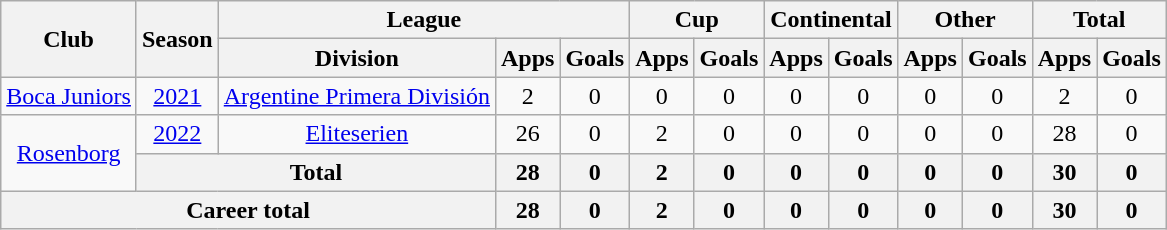<table class="wikitable" style="text-align: center">
<tr>
<th rowspan="2">Club</th>
<th rowspan="2">Season</th>
<th colspan="3">League</th>
<th colspan="2">Cup</th>
<th colspan="2">Continental</th>
<th colspan="2">Other</th>
<th colspan="2">Total</th>
</tr>
<tr>
<th>Division</th>
<th>Apps</th>
<th>Goals</th>
<th>Apps</th>
<th>Goals</th>
<th>Apps</th>
<th>Goals</th>
<th>Apps</th>
<th>Goals</th>
<th>Apps</th>
<th>Goals</th>
</tr>
<tr>
<td><a href='#'>Boca Juniors</a></td>
<td><a href='#'>2021</a></td>
<td><a href='#'>Argentine Primera División</a></td>
<td>2</td>
<td>0</td>
<td>0</td>
<td>0</td>
<td>0</td>
<td>0</td>
<td>0</td>
<td>0</td>
<td>2</td>
<td>0</td>
</tr>
<tr>
<td rowspan="2" valign="center"><a href='#'>Rosenborg</a></td>
<td><a href='#'>2022</a></td>
<td rowspan="1"><a href='#'>Eliteserien</a></td>
<td>26</td>
<td>0</td>
<td>2</td>
<td>0</td>
<td>0</td>
<td>0</td>
<td>0</td>
<td>0</td>
<td>28</td>
<td>0</td>
</tr>
<tr>
<th colspan=2>Total</th>
<th>28</th>
<th>0</th>
<th>2</th>
<th>0</th>
<th>0</th>
<th>0</th>
<th>0</th>
<th>0</th>
<th>30</th>
<th>0</th>
</tr>
<tr>
<th colspan=3>Career total</th>
<th>28</th>
<th>0</th>
<th>2</th>
<th>0</th>
<th>0</th>
<th>0</th>
<th>0</th>
<th>0</th>
<th>30</th>
<th>0</th>
</tr>
</table>
